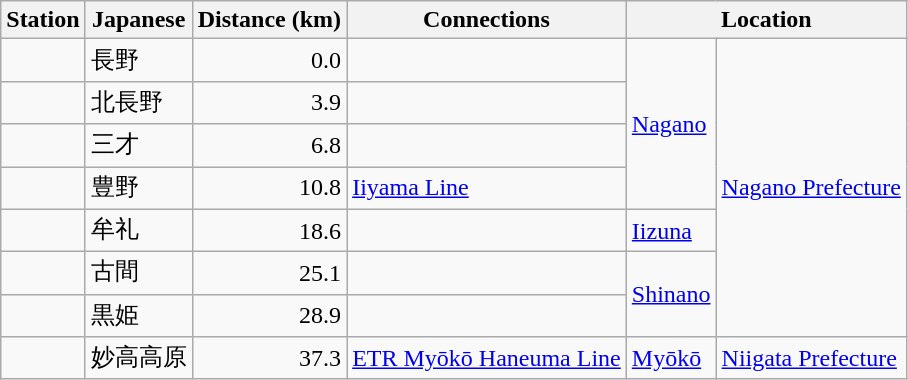<table class="wikitable">
<tr>
<th>Station</th>
<th>Japanese</th>
<th>Distance (km)</th>
<th>Connections</th>
<th colspan="2">Location</th>
</tr>
<tr>
<td></td>
<td>長野</td>
<td style="text-align:right;">0.0</td>
<td></td>
<td rowspan="4"><a href='#'>Nagano</a></td>
<td rowspan="7"><a href='#'>Nagano Prefecture</a></td>
</tr>
<tr>
<td></td>
<td>北長野</td>
<td style="text-align:right;">3.9</td>
<td> </td>
</tr>
<tr>
<td></td>
<td>三才</td>
<td style="text-align:right;">6.8</td>
<td> </td>
</tr>
<tr>
<td></td>
<td>豊野</td>
<td style="text-align:right;">10.8</td>
<td> <a href='#'>Iiyama Line</a></td>
</tr>
<tr>
<td></td>
<td>牟礼</td>
<td style="text-align:right;">18.6</td>
<td> </td>
<td><a href='#'>Iizuna</a></td>
</tr>
<tr>
<td></td>
<td>古間</td>
<td style="text-align:right;">25.1</td>
<td> </td>
<td rowspan="2"><a href='#'>Shinano</a></td>
</tr>
<tr>
<td></td>
<td>黒姫</td>
<td style="text-align:right;">28.9</td>
<td> </td>
</tr>
<tr>
<td></td>
<td>妙高高原</td>
<td style="text-align:right;">37.3</td>
<td> <a href='#'>ETR Myōkō Haneuma Line</a></td>
<td><a href='#'>Myōkō</a></td>
<td><a href='#'>Niigata Prefecture</a></td>
</tr>
</table>
